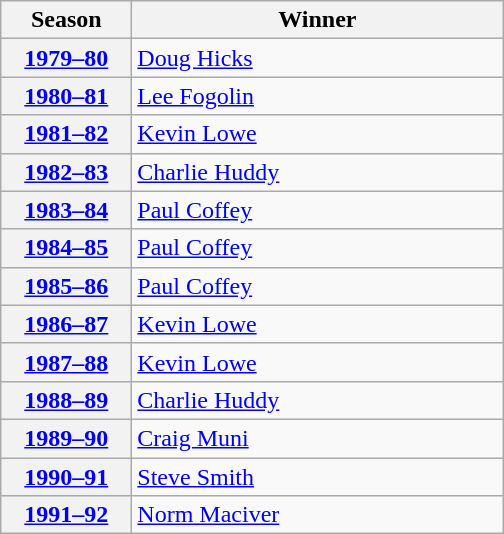<table class="wikitable">
<tr>
<th scope="col" style="width:5em">Season</th>
<th scope="col" style="width:15em">Winner</th>
</tr>
<tr>
<th scope="row"><a href='#'>1979–80</a></th>
<td><a href='#'>Doug Hicks</a></td>
</tr>
<tr>
<th scope="row"><a href='#'>1980–81</a></th>
<td><a href='#'>Lee Fogolin</a></td>
</tr>
<tr>
<th scope="row"><a href='#'>1981–82</a></th>
<td><a href='#'>Kevin Lowe</a></td>
</tr>
<tr>
<th scope="row"><a href='#'>1982–83</a></th>
<td><a href='#'>Charlie Huddy</a></td>
</tr>
<tr>
<th scope="row"><a href='#'>1983–84</a></th>
<td><a href='#'>Paul Coffey</a></td>
</tr>
<tr>
<th scope="row"><a href='#'>1984–85</a></th>
<td><a href='#'>Paul Coffey</a></td>
</tr>
<tr>
<th scope="row"><a href='#'>1985–86</a></th>
<td><a href='#'>Paul Coffey</a></td>
</tr>
<tr>
<th scope="row"><a href='#'>1986–87</a></th>
<td><a href='#'>Kevin Lowe</a></td>
</tr>
<tr>
<th scope="row"><a href='#'>1987–88</a></th>
<td><a href='#'>Kevin Lowe</a></td>
</tr>
<tr>
<th scope="row"><a href='#'>1988–89</a></th>
<td><a href='#'>Charlie Huddy</a></td>
</tr>
<tr>
<th scope="row"><a href='#'>1989–90</a></th>
<td><a href='#'>Craig Muni</a></td>
</tr>
<tr>
<th scope="row"><a href='#'>1990–91</a></th>
<td><a href='#'>Steve Smith</a></td>
</tr>
<tr>
<th scope="row"><a href='#'>1991–92</a></th>
<td><a href='#'>Norm Maciver</a></td>
</tr>
</table>
